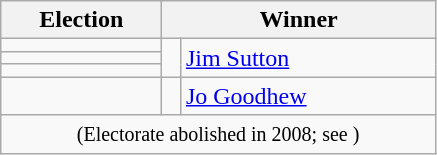<table class=wikitable>
<tr>
<th width=100>Election</th>
<th width=175 colspan=2>Winner</th>
</tr>
<tr>
<td></td>
<td rowspan=3 width=5 bgcolor=></td>
<td rowspan=3><a href='#'>Jim Sutton</a></td>
</tr>
<tr>
<td></td>
</tr>
<tr>
<td></td>
</tr>
<tr>
<td></td>
<td bgcolor=></td>
<td><a href='#'>Jo Goodhew</a></td>
</tr>
<tr>
<td colspan=3 align=center><small>(Electorate abolished in 2008; see )</small></td>
</tr>
</table>
